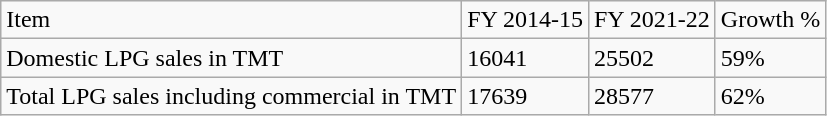<table class="wikitable">
<tr>
<td>Item</td>
<td>FY 2014-15</td>
<td>FY 2021-22</td>
<td>Growth %</td>
</tr>
<tr>
<td>Domestic LPG sales in TMT</td>
<td>16041</td>
<td>25502</td>
<td>59%</td>
</tr>
<tr>
<td>Total LPG sales including commercial in TMT</td>
<td>17639</td>
<td>28577</td>
<td>62%</td>
</tr>
</table>
